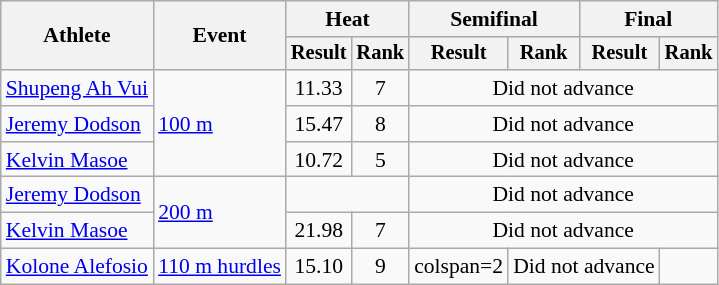<table class="wikitable" style="font-size:90%">
<tr>
<th rowspan=2>Athlete</th>
<th rowspan=2>Event</th>
<th colspan=2>Heat</th>
<th colspan=2>Semifinal</th>
<th colspan=2>Final</th>
</tr>
<tr style="font-size:95%">
<th>Result</th>
<th>Rank</th>
<th>Result</th>
<th>Rank</th>
<th>Result</th>
<th>Rank</th>
</tr>
<tr align=center>
<td align=left><a href='#'>Shupeng Ah Vui</a></td>
<td align=left rowspan=3><a href='#'>100 m</a></td>
<td>11.33</td>
<td>7</td>
<td colspan=4>Did not advance</td>
</tr>
<tr align=center>
<td align=left><a href='#'>Jeremy Dodson</a></td>
<td>15.47</td>
<td>8</td>
<td colspan=4>Did not advance</td>
</tr>
<tr align=center>
<td align=left><a href='#'>Kelvin Masoe</a></td>
<td>10.72</td>
<td>5</td>
<td colspan=4>Did not advance</td>
</tr>
<tr align=center>
<td align=left><a href='#'>Jeremy Dodson</a></td>
<td align=left rowspan=2><a href='#'>200 m</a></td>
<td colspan=2></td>
<td colspan=4>Did not advance</td>
</tr>
<tr align=center>
<td align=left><a href='#'>Kelvin Masoe</a></td>
<td>21.98</td>
<td>7</td>
<td colspan=4>Did not advance</td>
</tr>
<tr align=center>
<td align=left><a href='#'>Kolone Alefosio</a></td>
<td align=left><a href='#'>110 m hurdles</a></td>
<td>15.10</td>
<td>9</td>
<td>colspan=2 </td>
<td colspan=2>Did not advance</td>
</tr>
</table>
